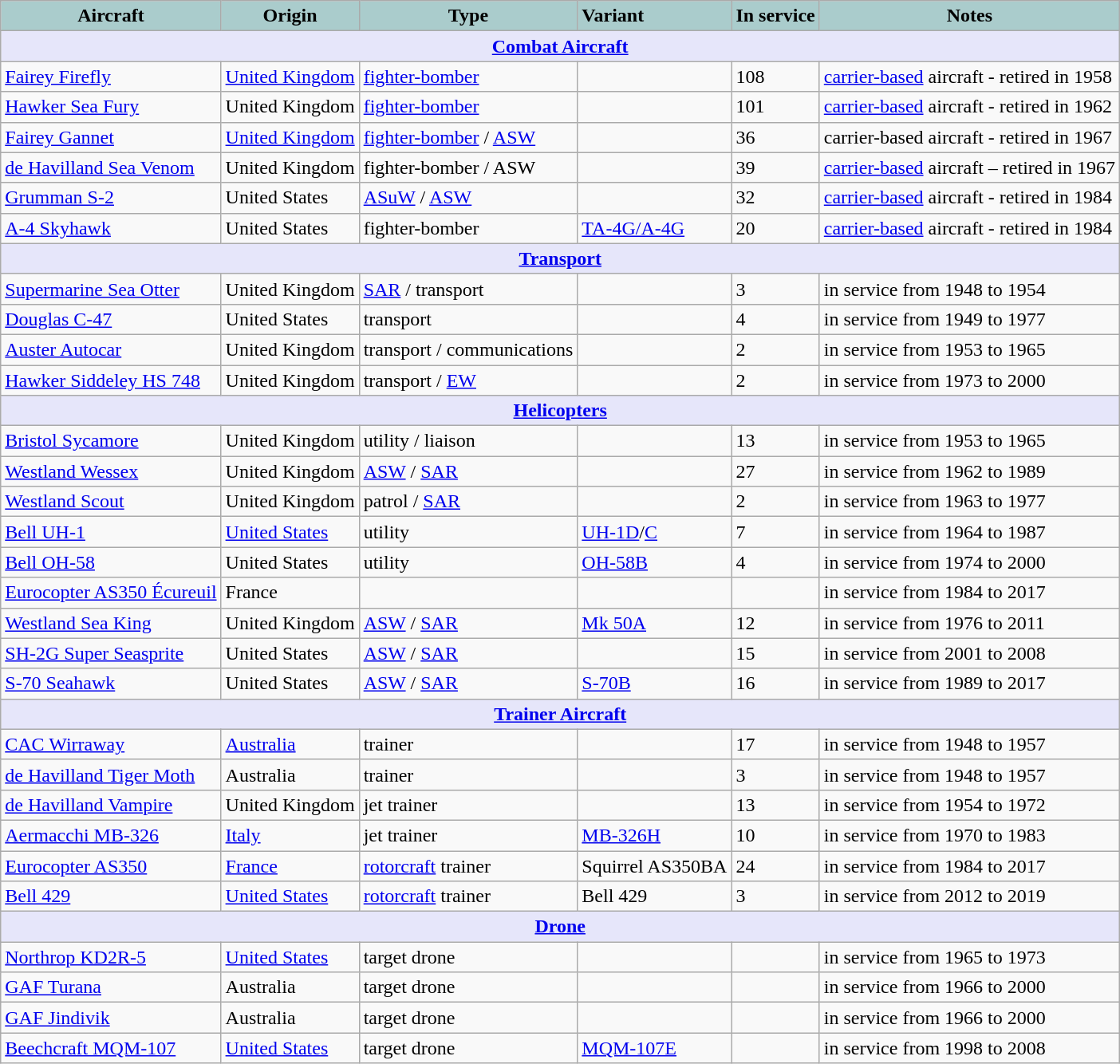<table class="wikitable">
<tr>
<th style="text-align:center; background:#acc;">Aircraft</th>
<th style="text-align: center; background:#acc;">Origin</th>
<th style="text-align:l center; background:#acc;">Type</th>
<th style="text-align:left; background:#acc;">Variant</th>
<th style="text-align:center; background:#acc;">In service</th>
<th style="text-align: center; background:#acc;">Notes</th>
</tr>
<tr>
<th style="align: center; background: lavender;" colspan="7"><a href='#'>Combat Aircraft</a></th>
</tr>
<tr>
<td><a href='#'>Fairey Firefly</a></td>
<td><a href='#'>United Kingdom</a></td>
<td><a href='#'>fighter-bomber</a></td>
<td></td>
<td>108</td>
<td><a href='#'>carrier-based</a> aircraft - retired in 1958</td>
</tr>
<tr>
<td><a href='#'>Hawker Sea Fury</a></td>
<td>United Kingdom</td>
<td><a href='#'>fighter-bomber</a></td>
<td></td>
<td>101</td>
<td><a href='#'>carrier-based</a> aircraft - retired in 1962</td>
</tr>
<tr>
<td><a href='#'>Fairey Gannet</a></td>
<td><a href='#'>United Kingdom</a></td>
<td><a href='#'>fighter-bomber</a> / <a href='#'>ASW</a></td>
<td></td>
<td>36</td>
<td>carrier-based aircraft - retired in 1967</td>
</tr>
<tr>
<td><a href='#'>de Havilland Sea Venom</a></td>
<td>United Kingdom</td>
<td>fighter-bomber / ASW</td>
<td></td>
<td>39</td>
<td><a href='#'>carrier-based</a> aircraft – retired in 1967</td>
</tr>
<tr>
<td><a href='#'>Grumman S-2</a></td>
<td>United States</td>
<td><a href='#'>ASuW</a> / <a href='#'>ASW</a></td>
<td></td>
<td>32</td>
<td><a href='#'>carrier-based</a> aircraft - retired in 1984</td>
</tr>
<tr>
<td><a href='#'>A-4 Skyhawk</a></td>
<td>United States</td>
<td>fighter-bomber</td>
<td><a href='#'>TA-4G/A-4G</a></td>
<td>20</td>
<td><a href='#'>carrier-based</a> aircraft - retired in 1984</td>
</tr>
<tr>
<th style="align: center; background: lavender;" colspan="7"><a href='#'>Transport</a></th>
</tr>
<tr>
<td><a href='#'>Supermarine Sea Otter</a></td>
<td>United Kingdom</td>
<td><a href='#'>SAR</a> / transport</td>
<td></td>
<td>3</td>
<td>in service from 1948 to 1954</td>
</tr>
<tr>
<td><a href='#'>Douglas C-47</a></td>
<td>United States</td>
<td>transport</td>
<td></td>
<td>4</td>
<td>in service from 1949 to 1977</td>
</tr>
<tr>
<td><a href='#'>Auster Autocar</a></td>
<td>United Kingdom</td>
<td>transport / communications</td>
<td></td>
<td>2</td>
<td>in service from 1953 to 1965</td>
</tr>
<tr>
<td><a href='#'>Hawker Siddeley HS 748</a></td>
<td>United Kingdom</td>
<td>transport / <a href='#'>EW</a></td>
<td></td>
<td>2</td>
<td>in service from 1973 to 2000</td>
</tr>
<tr>
<th style="align: center; background: lavender;" colspan="7"><a href='#'>Helicopters</a></th>
</tr>
<tr>
<td><a href='#'>Bristol Sycamore</a></td>
<td>United Kingdom</td>
<td>utility / liaison</td>
<td></td>
<td>13</td>
<td>in service from 1953 to 1965</td>
</tr>
<tr>
<td><a href='#'>Westland Wessex</a></td>
<td>United Kingdom</td>
<td><a href='#'>ASW</a> / <a href='#'>SAR</a></td>
<td></td>
<td>27</td>
<td>in service from  1962 to 1989</td>
</tr>
<tr>
<td><a href='#'>Westland Scout</a></td>
<td>United Kingdom</td>
<td>patrol / <a href='#'>SAR</a></td>
<td></td>
<td>2</td>
<td>in service from 1963 to 1977</td>
</tr>
<tr>
<td><a href='#'>Bell UH-1</a></td>
<td><a href='#'>United States</a></td>
<td>utility</td>
<td><a href='#'>UH-1D</a>/<a href='#'>C</a></td>
<td>7</td>
<td>in service from 1964 to 1987</td>
</tr>
<tr>
<td><a href='#'>Bell OH-58</a></td>
<td>United States</td>
<td>utility</td>
<td><a href='#'>OH-58B</a></td>
<td>4</td>
<td>in service from 1974 to 2000</td>
</tr>
<tr>
<td><a href='#'>Eurocopter AS350 Écureuil</a></td>
<td>France</td>
<td></td>
<td></td>
<td></td>
<td>in service from 1984 to 2017</td>
</tr>
<tr>
<td><a href='#'>Westland Sea King</a></td>
<td>United Kingdom</td>
<td><a href='#'>ASW</a> / <a href='#'>SAR</a></td>
<td><a href='#'>Mk 50A</a></td>
<td>12</td>
<td>in service from 1976 to 2011</td>
</tr>
<tr>
<td><a href='#'>SH-2G Super Seasprite</a></td>
<td>United States</td>
<td><a href='#'>ASW</a> / <a href='#'>SAR</a></td>
<td></td>
<td>15</td>
<td>in service from 2001 to 2008</td>
</tr>
<tr>
<td><a href='#'>S-70 Seahawk</a></td>
<td>United States</td>
<td><a href='#'>ASW</a> / <a href='#'>SAR</a></td>
<td><a href='#'>S-70B</a></td>
<td>16</td>
<td>in service from 1989 to 2017</td>
</tr>
<tr>
<th style="align: center; background: lavender;" colspan="7"><a href='#'>Trainer Aircraft</a></th>
</tr>
<tr>
<td><a href='#'>CAC Wirraway</a></td>
<td><a href='#'>Australia</a></td>
<td>trainer</td>
<td></td>
<td>17</td>
<td>in service from 1948 to 1957</td>
</tr>
<tr>
<td><a href='#'>de Havilland Tiger Moth</a></td>
<td>Australia</td>
<td>trainer</td>
<td></td>
<td>3</td>
<td>in service from 1948 to 1957</td>
</tr>
<tr>
<td><a href='#'>de Havilland Vampire</a></td>
<td>United Kingdom</td>
<td>jet trainer</td>
<td></td>
<td>13</td>
<td>in service from 1954 to 1972</td>
</tr>
<tr>
<td><a href='#'>Aermacchi MB-326</a></td>
<td><a href='#'>Italy</a></td>
<td>jet trainer</td>
<td><a href='#'>MB-326H</a></td>
<td>10</td>
<td>in service from 1970 to 1983</td>
</tr>
<tr>
<td><a href='#'>Eurocopter AS350</a></td>
<td><a href='#'>France</a></td>
<td><a href='#'>rotorcraft</a> trainer</td>
<td>Squirrel AS350BA</td>
<td>24</td>
<td>in service from 1984 to 2017</td>
</tr>
<tr>
<td><a href='#'>Bell 429</a></td>
<td><a href='#'>United States</a></td>
<td><a href='#'>rotorcraft</a> trainer</td>
<td>Bell 429</td>
<td>3</td>
<td>in service from 2012 to 2019</td>
</tr>
<tr>
<th style="align: center; background: lavender;" colspan="7"><a href='#'>Drone</a></th>
</tr>
<tr>
<td><a href='#'>Northrop KD2R-5</a></td>
<td><a href='#'>United States</a></td>
<td>target drone</td>
<td></td>
<td></td>
<td>in service from 1965 to 1973</td>
</tr>
<tr>
<td><a href='#'>GAF Turana</a></td>
<td>Australia</td>
<td>target drone</td>
<td></td>
<td></td>
<td>in service from 1966 to 2000</td>
</tr>
<tr>
<td><a href='#'>GAF Jindivik</a></td>
<td>Australia</td>
<td>target drone</td>
<td></td>
<td></td>
<td>in service from 1966 to 2000</td>
</tr>
<tr>
<td><a href='#'>Beechcraft MQM-107</a></td>
<td><a href='#'>United States</a></td>
<td>target drone</td>
<td><a href='#'>MQM-107E</a></td>
<td></td>
<td>in service from 1998 to 2008</td>
</tr>
</table>
